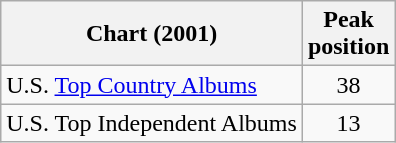<table class="wikitable">
<tr>
<th>Chart (2001)</th>
<th>Peak<br>position</th>
</tr>
<tr>
<td>U.S. <a href='#'>Top Country Albums</a></td>
<td align="center">38</td>
</tr>
<tr>
<td>U.S. Top Independent Albums</td>
<td align="center">13</td>
</tr>
</table>
